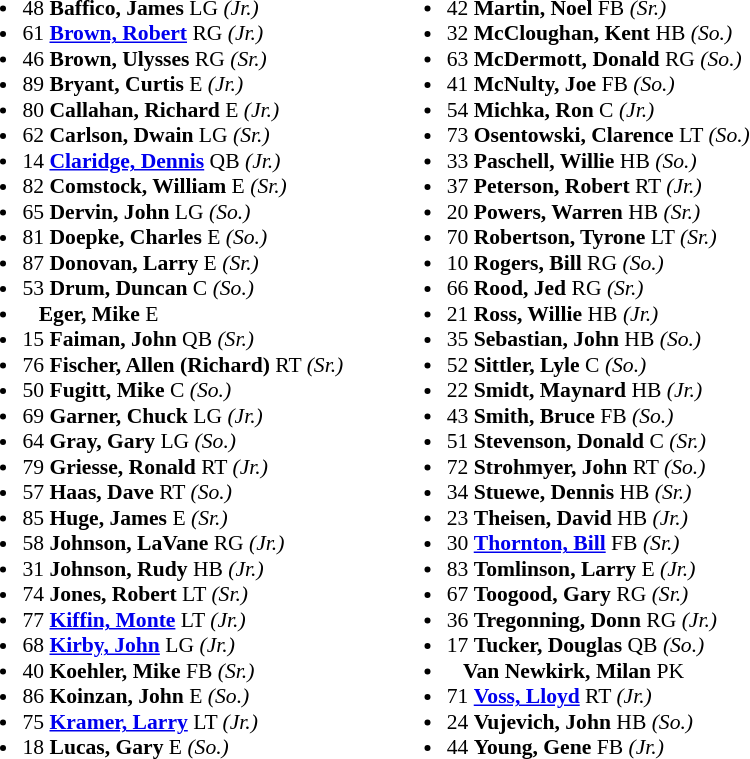<table class="toccolours" style="border-collapse:collapse; font-size:90%;">
<tr>
<td valign="top"><br><ul><li>48 <strong>Baffico, James</strong> LG <em>(Jr.)</em></li><li>61 <strong><a href='#'>Brown, Robert</a></strong> RG <em>(Jr.)</em></li><li>46 <strong>Brown, Ulysses</strong> RG <em>(Sr.)</em></li><li>89 <strong>Bryant, Curtis</strong> E <em>(Jr.)</em></li><li>80 <strong>Callahan, Richard</strong> E <em>(Jr.)</em></li><li>62 <strong>Carlson, Dwain</strong> LG <em>(Sr.)</em></li><li>14 <strong><a href='#'>Claridge, Dennis</a></strong> QB <em>(Jr.)</em></li><li>82 <strong>Comstock, William</strong> E <em>(Sr.)</em></li><li>65 <strong>Dervin, John</strong> LG <em>(So.)</em></li><li>81 <strong>Doepke, Charles</strong> E <em>(So.)</em></li><li>87 <strong>Donovan, Larry</strong> E <em>(Sr.)</em></li><li>53 <strong>Drum, Duncan</strong> C <em>(So.)</em></li><li>   <strong>Eger, Mike</strong> E</li><li>15 <strong>Faiman, John</strong> QB <em>(Sr.)</em></li><li>76 <strong>Fischer, Allen (Richard)</strong> RT <em>(Sr.)</em></li><li>50 <strong>Fugitt, Mike</strong> C <em>(So.)</em></li><li>69 <strong>Garner, Chuck</strong> LG <em>(Jr.)</em></li><li>64 <strong>Gray, Gary</strong> LG <em>(So.)</em></li><li>79 <strong>Griesse, Ronald</strong> RT <em>(Jr.)</em></li><li>57 <strong>Haas, Dave</strong> RT <em>(So.)</em></li><li>85 <strong>Huge, James</strong> E <em>(Sr.)</em></li><li>58 <strong>Johnson, LaVane</strong> RG <em>(Jr.)</em></li><li>31 <strong>Johnson, Rudy</strong> HB <em>(Jr.)</em></li><li>74 <strong>Jones, Robert</strong> LT <em>(Sr.)</em></li><li>77 <strong><a href='#'>Kiffin, Monte</a></strong> LT <em>(Jr.)</em></li><li>68 <strong><a href='#'>Kirby, John</a></strong> LG <em>(Jr.)</em></li><li>40 <strong>Koehler, Mike</strong> FB <em>(Sr.)</em></li><li>86 <strong>Koinzan, John</strong> E <em>(So.)</em></li><li>75 <strong><a href='#'>Kramer, Larry</a></strong> LT <em>(Jr.)</em></li><li>18 <strong>Lucas, Gary</strong> E <em>(So.)</em></li></ul></td>
<td width="25"> </td>
<td valign="top"><br><ul><li>42 <strong>Martin, Noel</strong> FB <em>(Sr.)</em></li><li>32 <strong>McCloughan, Kent</strong> HB <em>(So.)</em></li><li>63 <strong>McDermott, Donald</strong> RG <em>(So.)</em></li><li>41 <strong>McNulty, Joe</strong> FB <em>(So.)</em></li><li>54 <strong>Michka, Ron</strong> C <em>(Jr.)</em></li><li>73 <strong>Osentowski, Clarence</strong> LT <em>(So.)</em></li><li>33 <strong>Paschell, Willie</strong> HB <em>(So.)</em></li><li>37 <strong>Peterson, Robert</strong> RT <em>(Jr.)</em></li><li>20 <strong>Powers, Warren</strong> HB <em>(Sr.)</em></li><li>70 <strong>Robertson, Tyrone</strong> LT <em>(Sr.)</em></li><li>10 <strong>Rogers, Bill</strong> RG <em>(So.)</em></li><li>66 <strong>Rood, Jed</strong> RG <em>(Sr.)</em></li><li>21 <strong>Ross, Willie</strong> HB <em>(Jr.)</em></li><li>35 <strong>Sebastian, John</strong> HB <em>(So.)</em></li><li>52 <strong>Sittler, Lyle</strong> C <em>(So.)</em></li><li>22 <strong>Smidt, Maynard</strong> HB <em>(Jr.)</em></li><li>43 <strong>Smith, Bruce</strong> FB <em>(So.)</em></li><li>51 <strong>Stevenson, Donald</strong> C <em>(Sr.)</em></li><li>72 <strong>Strohmyer, John</strong> RT <em>(So.)</em></li><li>34 <strong>Stuewe, Dennis</strong> HB <em>(Sr.)</em></li><li>23 <strong>Theisen, David</strong> HB <em>(Jr.)</em></li><li>30 <strong><a href='#'>Thornton, Bill</a></strong> FB <em>(Sr.)</em></li><li>83 <strong>Tomlinson, Larry</strong> E <em>(Jr.)</em></li><li>67 <strong>Toogood, Gary</strong> RG <em>(Sr.)</em></li><li>36 <strong>Tregonning, Donn</strong> RG <em>(Jr.)</em></li><li>17 <strong>Tucker, Douglas</strong> QB <em>(So.)</em></li><li>   <strong>Van Newkirk, Milan</strong> PK</li><li>71 <strong><a href='#'>Voss, Lloyd</a></strong> RT <em>(Jr.)</em></li><li>24 <strong>Vujevich, John</strong> HB <em>(So.)</em></li><li>44 <strong>Young, Gene</strong> FB <em>(Jr.)</em></li></ul></td>
</tr>
</table>
